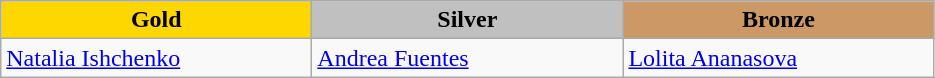<table class="wikitable" style="text-align:left">
<tr align="center">
<td width=200 bgcolor=gold><strong>Gold</strong></td>
<td width=200 bgcolor=silver><strong>Silver</strong></td>
<td width=200 bgcolor=CC9966><strong>Bronze</strong></td>
</tr>
<tr>
<td><a href='#'>Natalia Ishchenko</a> <br> </td>
<td><a href='#'>Andrea Fuentes</a> <br> </td>
<td><a href='#'>Lolita Ananasova</a> <br> </td>
</tr>
</table>
